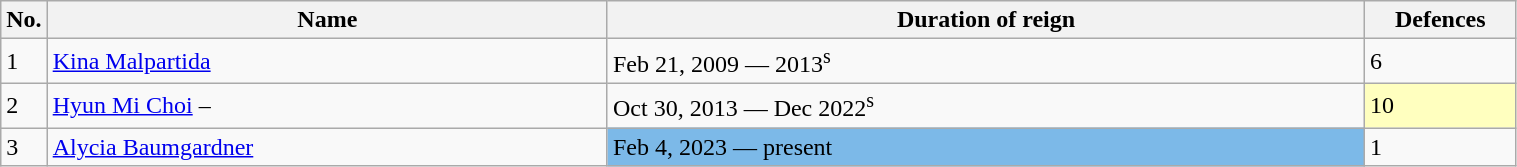<table class="wikitable" width=80%>
<tr>
<th width=3%>No.</th>
<th width=37%>Name</th>
<th width=50%>Duration of reign</th>
<th width=10%>Defences</th>
</tr>
<tr>
<td>1</td>
<td align=left> <a href='#'>Kina Malpartida</a></td>
<td>Feb 21, 2009 — 2013<sup>s</sup></td>
<td>6</td>
</tr>
<tr>
<td>2</td>
<td align=left> <a href='#'>Hyun Mi Choi</a> – </td>
<td>Oct 30, 2013 — Dec 2022<sup>s</sup></td>
<td style="background:#ffffbf;" width=5px>10</td>
</tr>
<tr>
<td>3</td>
<td align=left> <a href='#'>Alycia Baumgardner</a> </td>
<td style="background:#7CB9E8;" width=5px>Feb 4, 2023 — present</td>
<td>1</td>
</tr>
</table>
